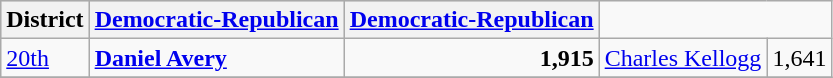<table class=wikitable>
<tr bgcolor=lightgrey>
<th>District</th>
<th><a href='#'>Democratic-Republican</a></th>
<th><a href='#'>Democratic-Republican</a></th>
</tr>
<tr>
<td><a href='#'>20th</a></td>
<td><strong><a href='#'>Daniel Avery</a></strong></td>
<td align="right"><strong>1,915</strong></td>
<td><a href='#'>Charles Kellogg</a></td>
<td align="right">1,641</td>
</tr>
<tr>
</tr>
</table>
